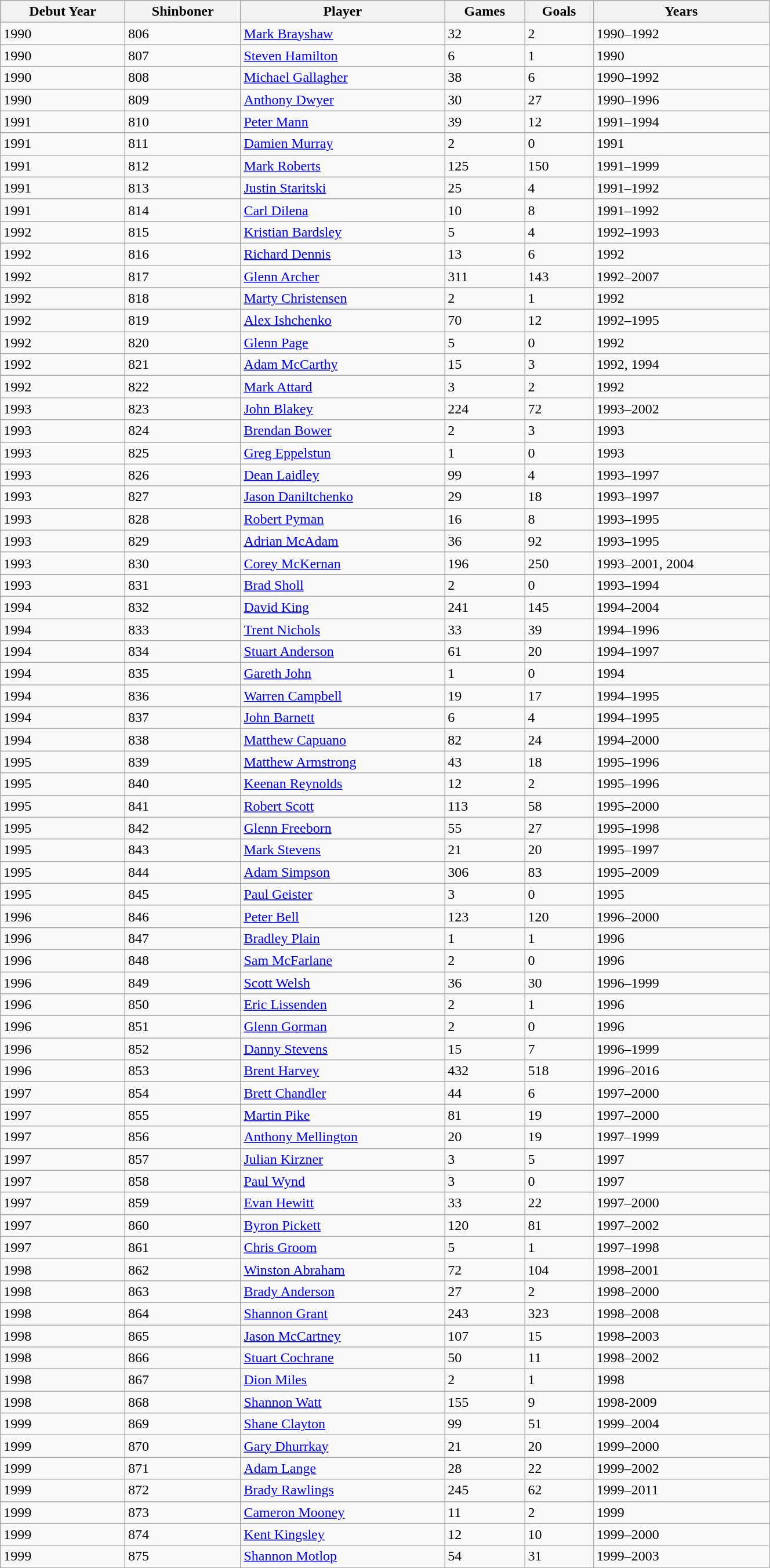<table class="wikitable" style="width:70%;">
<tr style="background:#87cefa;">
<th>Debut Year</th>
<th>Shinboner</th>
<th>Player</th>
<th>Games</th>
<th>Goals</th>
<th>Years</th>
</tr>
<tr>
<td>1990</td>
<td>806</td>
<td><a href='#'>Mark Brayshaw</a></td>
<td>32</td>
<td>2</td>
<td>1990–1992</td>
</tr>
<tr>
<td>1990</td>
<td>807</td>
<td><a href='#'>Steven Hamilton</a></td>
<td>6</td>
<td>1</td>
<td>1990</td>
</tr>
<tr>
<td>1990</td>
<td>808</td>
<td><a href='#'>Michael Gallagher</a></td>
<td>38</td>
<td>6</td>
<td>1990–1992</td>
</tr>
<tr>
<td>1990</td>
<td>809</td>
<td><a href='#'>Anthony Dwyer</a></td>
<td>30</td>
<td>27</td>
<td>1990–1996</td>
</tr>
<tr>
<td>1991</td>
<td>810</td>
<td><a href='#'>Peter Mann</a></td>
<td>39</td>
<td>12</td>
<td>1991–1994</td>
</tr>
<tr>
<td>1991</td>
<td>811</td>
<td><a href='#'>Damien Murray</a></td>
<td>2</td>
<td>0</td>
<td>1991</td>
</tr>
<tr>
<td>1991</td>
<td>812</td>
<td><a href='#'>Mark Roberts</a></td>
<td>125</td>
<td>150</td>
<td>1991–1999</td>
</tr>
<tr>
<td>1991</td>
<td>813</td>
<td><a href='#'>Justin Staritski</a></td>
<td>25</td>
<td>4</td>
<td>1991–1992</td>
</tr>
<tr>
<td>1991</td>
<td>814</td>
<td><a href='#'>Carl Dilena</a></td>
<td>10</td>
<td>8</td>
<td>1991–1992</td>
</tr>
<tr>
<td>1992</td>
<td>815</td>
<td><a href='#'>Kristian Bardsley</a></td>
<td>5</td>
<td>4</td>
<td>1992–1993</td>
</tr>
<tr>
<td>1992</td>
<td>816</td>
<td><a href='#'>Richard Dennis</a></td>
<td>13</td>
<td>6</td>
<td>1992</td>
</tr>
<tr>
<td>1992</td>
<td>817</td>
<td><a href='#'>Glenn Archer</a></td>
<td>311</td>
<td>143</td>
<td>1992–2007</td>
</tr>
<tr>
<td>1992</td>
<td>818</td>
<td><a href='#'>Marty Christensen</a></td>
<td>2</td>
<td>1</td>
<td>1992</td>
</tr>
<tr>
<td>1992</td>
<td>819</td>
<td><a href='#'>Alex Ishchenko</a></td>
<td>70</td>
<td>12</td>
<td>1992–1995</td>
</tr>
<tr>
<td>1992</td>
<td>820</td>
<td><a href='#'>Glenn Page</a></td>
<td>5</td>
<td>0</td>
<td>1992</td>
</tr>
<tr>
<td>1992</td>
<td>821</td>
<td><a href='#'>Adam McCarthy</a></td>
<td>15</td>
<td>3</td>
<td>1992, 1994</td>
</tr>
<tr>
<td>1992</td>
<td>822</td>
<td><a href='#'>Mark Attard</a></td>
<td>3</td>
<td>2</td>
<td>1992</td>
</tr>
<tr>
<td>1993</td>
<td>823</td>
<td><a href='#'>John Blakey</a></td>
<td>224</td>
<td>72</td>
<td>1993–2002</td>
</tr>
<tr>
<td>1993</td>
<td>824</td>
<td><a href='#'>Brendan Bower</a></td>
<td>2</td>
<td>3</td>
<td>1993</td>
</tr>
<tr>
<td>1993</td>
<td>825</td>
<td><a href='#'>Greg Eppelstun</a></td>
<td>1</td>
<td>0</td>
<td>1993</td>
</tr>
<tr>
<td>1993</td>
<td>826</td>
<td><a href='#'>Dean Laidley</a></td>
<td>99</td>
<td>4</td>
<td>1993–1997</td>
</tr>
<tr>
<td>1993</td>
<td>827</td>
<td><a href='#'>Jason Daniltchenko</a></td>
<td>29</td>
<td>18</td>
<td>1993–1997</td>
</tr>
<tr>
<td>1993</td>
<td>828</td>
<td><a href='#'>Robert Pyman</a></td>
<td>16</td>
<td>8</td>
<td>1993–1995</td>
</tr>
<tr>
<td>1993</td>
<td>829</td>
<td><a href='#'>Adrian McAdam</a></td>
<td>36</td>
<td>92</td>
<td>1993–1995</td>
</tr>
<tr>
<td>1993</td>
<td>830</td>
<td><a href='#'>Corey McKernan</a></td>
<td>196</td>
<td>250</td>
<td>1993–2001, 2004</td>
</tr>
<tr>
<td>1993</td>
<td>831</td>
<td><a href='#'>Brad Sholl</a></td>
<td>2</td>
<td>0</td>
<td>1993–1994</td>
</tr>
<tr>
<td>1994</td>
<td>832</td>
<td><a href='#'>David King</a></td>
<td>241</td>
<td>145</td>
<td>1994–2004</td>
</tr>
<tr>
<td>1994</td>
<td>833</td>
<td><a href='#'>Trent Nichols</a></td>
<td>33</td>
<td>39</td>
<td>1994–1996</td>
</tr>
<tr>
<td>1994</td>
<td>834</td>
<td><a href='#'>Stuart Anderson</a></td>
<td>61</td>
<td>20</td>
<td>1994–1997</td>
</tr>
<tr>
<td>1994</td>
<td>835</td>
<td><a href='#'>Gareth John</a></td>
<td>1</td>
<td>0</td>
<td>1994</td>
</tr>
<tr>
<td>1994</td>
<td>836</td>
<td><a href='#'>Warren Campbell</a></td>
<td>19</td>
<td>17</td>
<td>1994–1995</td>
</tr>
<tr>
<td>1994</td>
<td>837</td>
<td><a href='#'>John Barnett</a></td>
<td>6</td>
<td>4</td>
<td>1994–1995</td>
</tr>
<tr>
<td>1994</td>
<td>838</td>
<td><a href='#'>Matthew Capuano</a></td>
<td>82</td>
<td>24</td>
<td>1994–2000</td>
</tr>
<tr>
<td>1995</td>
<td>839</td>
<td><a href='#'>Matthew Armstrong</a></td>
<td>43</td>
<td>18</td>
<td>1995–1996</td>
</tr>
<tr>
<td>1995</td>
<td>840</td>
<td><a href='#'>Keenan Reynolds</a></td>
<td>12</td>
<td>2</td>
<td>1995–1996</td>
</tr>
<tr>
<td>1995</td>
<td>841</td>
<td><a href='#'>Robert Scott</a></td>
<td>113</td>
<td>58</td>
<td>1995–2000</td>
</tr>
<tr>
<td>1995</td>
<td>842</td>
<td><a href='#'>Glenn Freeborn</a></td>
<td>55</td>
<td>27</td>
<td>1995–1998</td>
</tr>
<tr>
<td>1995</td>
<td>843</td>
<td><a href='#'>Mark Stevens</a></td>
<td>21</td>
<td>20</td>
<td>1995–1997</td>
</tr>
<tr>
<td>1995</td>
<td>844</td>
<td><a href='#'>Adam Simpson</a></td>
<td>306</td>
<td>83</td>
<td>1995–2009</td>
</tr>
<tr>
<td>1995</td>
<td>845</td>
<td><a href='#'>Paul Geister</a></td>
<td>3</td>
<td>0</td>
<td>1995</td>
</tr>
<tr>
<td>1996</td>
<td>846</td>
<td><a href='#'>Peter Bell</a></td>
<td>123</td>
<td>120</td>
<td>1996–2000</td>
</tr>
<tr>
<td>1996</td>
<td>847</td>
<td><a href='#'>Bradley Plain</a></td>
<td>1</td>
<td>1</td>
<td>1996</td>
</tr>
<tr>
<td>1996</td>
<td>848</td>
<td><a href='#'>Sam McFarlane</a></td>
<td>2</td>
<td>0</td>
<td>1996</td>
</tr>
<tr>
<td>1996</td>
<td>849</td>
<td><a href='#'>Scott Welsh</a></td>
<td>36</td>
<td>30</td>
<td>1996–1999</td>
</tr>
<tr>
<td>1996</td>
<td>850</td>
<td><a href='#'>Eric Lissenden</a></td>
<td>2</td>
<td>1</td>
<td>1996</td>
</tr>
<tr>
<td>1996</td>
<td>851</td>
<td><a href='#'>Glenn Gorman</a></td>
<td>2</td>
<td>0</td>
<td>1996</td>
</tr>
<tr>
<td>1996</td>
<td>852</td>
<td><a href='#'>Danny Stevens</a></td>
<td>15</td>
<td>7</td>
<td>1996–1999</td>
</tr>
<tr>
<td>1996</td>
<td>853</td>
<td><a href='#'>Brent Harvey</a></td>
<td>432</td>
<td>518</td>
<td>1996–2016</td>
</tr>
<tr>
<td>1997</td>
<td>854</td>
<td><a href='#'>Brett Chandler</a></td>
<td>44</td>
<td>6</td>
<td>1997–2000</td>
</tr>
<tr>
<td>1997</td>
<td>855</td>
<td><a href='#'>Martin Pike</a></td>
<td>81</td>
<td>19</td>
<td>1997–2000</td>
</tr>
<tr>
<td>1997</td>
<td>856</td>
<td><a href='#'>Anthony Mellington</a></td>
<td>20</td>
<td>19</td>
<td>1997–1999</td>
</tr>
<tr>
<td>1997</td>
<td>857</td>
<td><a href='#'>Julian Kirzner</a></td>
<td>3</td>
<td>5</td>
<td>1997</td>
</tr>
<tr>
<td>1997</td>
<td>858</td>
<td><a href='#'>Paul Wynd</a></td>
<td>3</td>
<td>0</td>
<td>1997</td>
</tr>
<tr>
<td>1997</td>
<td>859</td>
<td><a href='#'>Evan Hewitt</a></td>
<td>33</td>
<td>22</td>
<td>1997–2000</td>
</tr>
<tr>
<td>1997</td>
<td>860</td>
<td><a href='#'>Byron Pickett</a></td>
<td>120</td>
<td>81</td>
<td>1997–2002</td>
</tr>
<tr>
<td>1997</td>
<td>861</td>
<td><a href='#'>Chris Groom</a></td>
<td>5</td>
<td>1</td>
<td>1997–1998</td>
</tr>
<tr>
<td>1998</td>
<td>862</td>
<td><a href='#'>Winston Abraham</a></td>
<td>72</td>
<td>104</td>
<td>1998–2001</td>
</tr>
<tr>
<td>1998</td>
<td>863</td>
<td><a href='#'>Brady Anderson</a></td>
<td>27</td>
<td>2</td>
<td>1998–2000</td>
</tr>
<tr>
<td>1998</td>
<td>864</td>
<td><a href='#'>Shannon Grant</a></td>
<td>243</td>
<td>323</td>
<td>1998–2008</td>
</tr>
<tr>
<td>1998</td>
<td>865</td>
<td><a href='#'>Jason McCartney</a></td>
<td>107</td>
<td>15</td>
<td>1998–2003</td>
</tr>
<tr>
<td>1998</td>
<td>866</td>
<td><a href='#'>Stuart Cochrane</a></td>
<td>50</td>
<td>11</td>
<td>1998–2002</td>
</tr>
<tr>
<td>1998</td>
<td>867</td>
<td><a href='#'>Dion Miles</a></td>
<td>2</td>
<td>1</td>
<td>1998</td>
</tr>
<tr>
<td>1998</td>
<td>868</td>
<td><a href='#'>Shannon Watt</a></td>
<td>155</td>
<td>9</td>
<td>1998-2009</td>
</tr>
<tr>
<td>1999</td>
<td>869</td>
<td><a href='#'>Shane Clayton</a></td>
<td>99</td>
<td>51</td>
<td>1999–2004</td>
</tr>
<tr>
<td>1999</td>
<td>870</td>
<td><a href='#'>Gary Dhurrkay</a></td>
<td>21</td>
<td>20</td>
<td>1999–2000</td>
</tr>
<tr>
<td>1999</td>
<td>871</td>
<td><a href='#'>Adam Lange</a></td>
<td>28</td>
<td>22</td>
<td>1999–2002</td>
</tr>
<tr>
<td>1999</td>
<td>872</td>
<td><a href='#'>Brady Rawlings</a></td>
<td>245</td>
<td>62</td>
<td>1999–2011</td>
</tr>
<tr>
<td>1999</td>
<td>873</td>
<td><a href='#'>Cameron Mooney</a></td>
<td>11</td>
<td>2</td>
<td>1999</td>
</tr>
<tr>
<td>1999</td>
<td>874</td>
<td><a href='#'>Kent Kingsley</a></td>
<td>12</td>
<td>10</td>
<td>1999–2000</td>
</tr>
<tr>
<td>1999</td>
<td>875</td>
<td><a href='#'>Shannon Motlop</a></td>
<td>54</td>
<td>31</td>
<td>1999–2003</td>
</tr>
</table>
